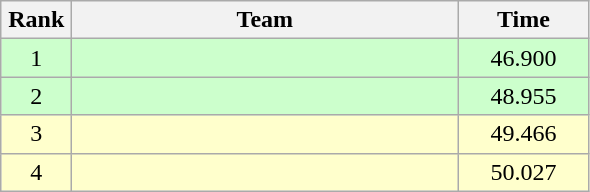<table class=wikitable style="text-align:center">
<tr>
<th width=40>Rank</th>
<th width=250>Team</th>
<th width=80>Time</th>
</tr>
<tr bgcolor="ccffcc">
<td>1</td>
<td align=left></td>
<td>46.900</td>
</tr>
<tr bgcolor="ccffcc">
<td>2</td>
<td align=left></td>
<td>48.955</td>
</tr>
<tr bgcolor="ffffcc">
<td>3</td>
<td align=left></td>
<td>49.466</td>
</tr>
<tr bgcolor="ffffcc">
<td>4</td>
<td align=left></td>
<td>50.027</td>
</tr>
</table>
